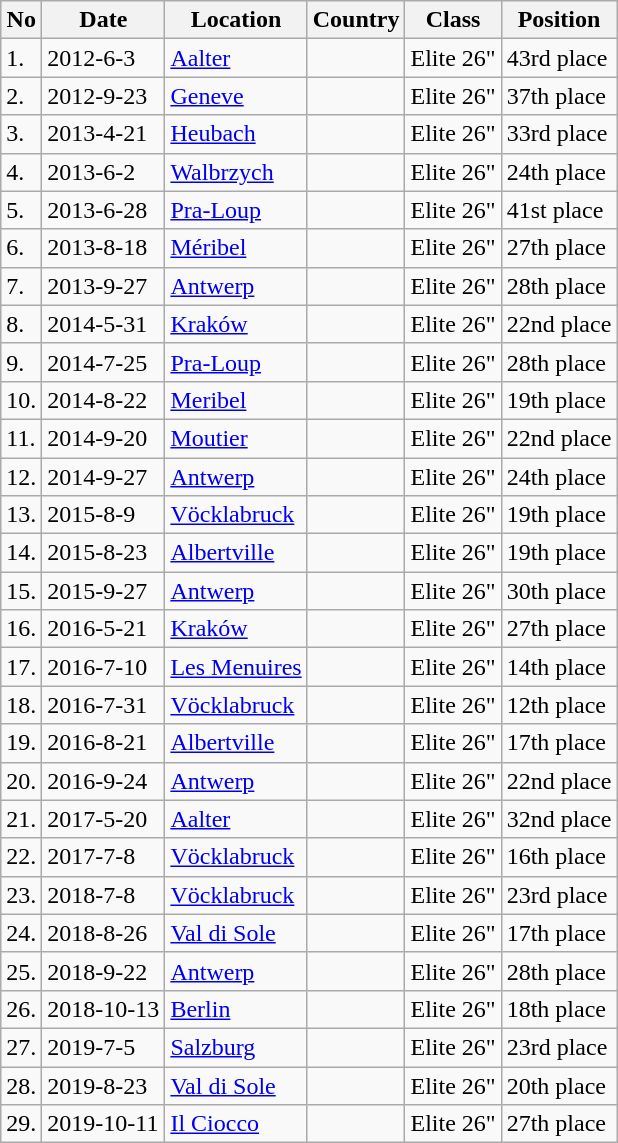<table class="sortable wikitable">
<tr>
<th>No</th>
<th>Date</th>
<th>Location</th>
<th>Country</th>
<th>Class</th>
<th>Position</th>
</tr>
<tr>
<td>1.</td>
<td>2012-6-3</td>
<td><a href='#'>Aalter</a></td>
<td></td>
<td>Elite 26"</td>
<td>43rd place</td>
</tr>
<tr>
<td>2.</td>
<td>2012-9-23</td>
<td><a href='#'>Geneve</a></td>
<td></td>
<td>Elite 26"</td>
<td>37th place</td>
</tr>
<tr>
<td>3.</td>
<td>2013-4-21</td>
<td><a href='#'>Heubach</a></td>
<td></td>
<td>Elite 26"</td>
<td>33rd place</td>
</tr>
<tr>
<td>4.</td>
<td>2013-6-2</td>
<td><a href='#'>Walbrzych</a></td>
<td></td>
<td>Elite 26"</td>
<td>24th place</td>
</tr>
<tr>
<td>5.</td>
<td>2013-6-28</td>
<td><a href='#'>Pra-Loup</a></td>
<td></td>
<td>Elite 26"</td>
<td>41st place</td>
</tr>
<tr>
<td>6.</td>
<td>2013-8-18</td>
<td><a href='#'>Méribel</a></td>
<td></td>
<td>Elite 26"</td>
<td>27th place</td>
</tr>
<tr>
<td>7.</td>
<td>2013-9-27</td>
<td><a href='#'>Antwerp</a></td>
<td></td>
<td>Elite 26"</td>
<td>28th place</td>
</tr>
<tr>
<td>8.</td>
<td>2014-5-31</td>
<td><a href='#'>Kraków</a></td>
<td></td>
<td>Elite 26"</td>
<td>22nd place</td>
</tr>
<tr>
<td>9.</td>
<td>2014-7-25</td>
<td><a href='#'>Pra-Loup</a></td>
<td></td>
<td>Elite 26"</td>
<td>28th place</td>
</tr>
<tr>
<td>10.</td>
<td>2014-8-22</td>
<td><a href='#'>Meribel</a></td>
<td></td>
<td>Elite 26"</td>
<td>19th place</td>
</tr>
<tr>
<td>11.</td>
<td>2014-9-20</td>
<td><a href='#'>Moutier</a></td>
<td></td>
<td>Elite 26"</td>
<td>22nd place</td>
</tr>
<tr>
<td>12.</td>
<td>2014-9-27</td>
<td><a href='#'>Antwerp</a></td>
<td></td>
<td>Elite 26"</td>
<td>24th place</td>
</tr>
<tr>
<td>13.</td>
<td>2015-8-9</td>
<td><a href='#'>Vöcklabruck</a></td>
<td></td>
<td>Elite 26"</td>
<td>19th place</td>
</tr>
<tr>
<td>14.</td>
<td>2015-8-23</td>
<td><a href='#'>Albertville</a></td>
<td></td>
<td>Elite 26"</td>
<td>19th place</td>
</tr>
<tr>
<td>15.</td>
<td>2015-9-27</td>
<td><a href='#'>Antwerp</a></td>
<td></td>
<td>Elite 26"</td>
<td>30th place</td>
</tr>
<tr>
<td>16.</td>
<td>2016-5-21</td>
<td><a href='#'>Kraków</a></td>
<td></td>
<td>Elite 26"</td>
<td>27th place</td>
</tr>
<tr>
<td>17.</td>
<td>2016-7-10</td>
<td><a href='#'>Les Menuires</a></td>
<td></td>
<td>Elite 26"</td>
<td>14th place</td>
</tr>
<tr>
<td>18.</td>
<td>2016-7-31</td>
<td><a href='#'>Vöcklabruck</a></td>
<td></td>
<td>Elite 26"</td>
<td>12th place</td>
</tr>
<tr>
<td>19.</td>
<td>2016-8-21</td>
<td><a href='#'>Albertville</a></td>
<td></td>
<td>Elite 26"</td>
<td>17th place</td>
</tr>
<tr>
<td>20.</td>
<td>2016-9-24</td>
<td><a href='#'>Antwerp</a></td>
<td></td>
<td>Elite 26"</td>
<td>22nd place</td>
</tr>
<tr>
<td>21.</td>
<td>2017-5-20</td>
<td><a href='#'>Aalter</a></td>
<td></td>
<td>Elite 26"</td>
<td>32nd place</td>
</tr>
<tr>
<td>22.</td>
<td>2017-7-8</td>
<td><a href='#'>Vöcklabruck</a></td>
<td></td>
<td>Elite 26"</td>
<td>16th place</td>
</tr>
<tr>
<td>23.</td>
<td>2018-7-8</td>
<td><a href='#'>Vöcklabruck</a></td>
<td></td>
<td>Elite 26"</td>
<td>23rd place</td>
</tr>
<tr>
<td>24.</td>
<td>2018-8-26</td>
<td><a href='#'>Val di Sole</a></td>
<td></td>
<td>Elite 26"</td>
<td>17th place</td>
</tr>
<tr>
<td>25.</td>
<td>2018-9-22</td>
<td><a href='#'>Antwerp</a></td>
<td></td>
<td>Elite 26"</td>
<td>28th place</td>
</tr>
<tr>
<td>26.</td>
<td>2018-10-13</td>
<td><a href='#'>Berlin</a></td>
<td></td>
<td>Elite 26"</td>
<td>18th place</td>
</tr>
<tr>
<td>27.</td>
<td>2019-7-5</td>
<td><a href='#'>Salzburg</a></td>
<td></td>
<td>Elite 26"</td>
<td>23rd place</td>
</tr>
<tr>
<td>28.</td>
<td>2019-8-23</td>
<td><a href='#'>Val di Sole</a></td>
<td></td>
<td>Elite 26"</td>
<td>20th place</td>
</tr>
<tr>
<td>29.</td>
<td>2019-10-11</td>
<td><a href='#'>Il Ciocco</a></td>
<td></td>
<td>Elite 26"</td>
<td>27th place</td>
</tr>
</table>
